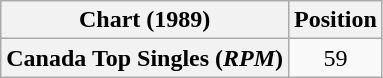<table class="wikitable plainrowheaders" style="text-align:center">
<tr>
<th>Chart (1989)</th>
<th>Position</th>
</tr>
<tr>
<th scope="row">Canada Top Singles (<em>RPM</em>)</th>
<td>59</td>
</tr>
</table>
